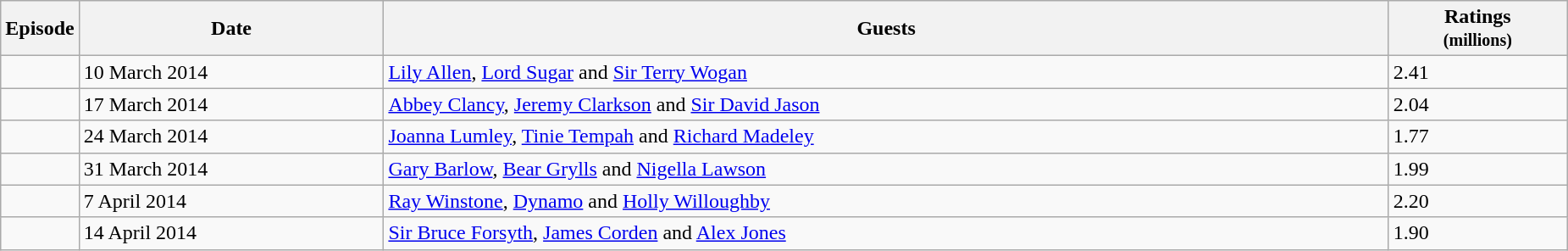<table class="wikitable">
<tr>
<th style="width:5%;">Episode</th>
<th>Date</th>
<th>Guests</th>
<th>Ratings<br><small>(millions)</small></th>
</tr>
<tr>
<td><strong></strong></td>
<td>10 March 2014</td>
<td><a href='#'>Lily Allen</a>, <a href='#'>Lord Sugar</a> and <a href='#'>Sir Terry Wogan</a></td>
<td>2.41</td>
</tr>
<tr>
<td><strong></strong></td>
<td>17 March 2014</td>
<td><a href='#'>Abbey Clancy</a>, <a href='#'>Jeremy Clarkson</a> and <a href='#'>Sir David Jason</a></td>
<td>2.04</td>
</tr>
<tr>
<td><strong></strong></td>
<td>24 March 2014</td>
<td><a href='#'>Joanna Lumley</a>, <a href='#'>Tinie Tempah</a> and <a href='#'>Richard Madeley</a></td>
<td>1.77</td>
</tr>
<tr>
<td><strong></strong></td>
<td>31 March 2014</td>
<td><a href='#'>Gary Barlow</a>, <a href='#'>Bear Grylls</a> and <a href='#'>Nigella Lawson</a></td>
<td>1.99</td>
</tr>
<tr>
<td><strong></strong></td>
<td>7 April 2014</td>
<td><a href='#'>Ray Winstone</a>, <a href='#'>Dynamo</a> and <a href='#'>Holly Willoughby</a></td>
<td>2.20</td>
</tr>
<tr>
<td><strong></strong></td>
<td>14 April 2014</td>
<td><a href='#'>Sir Bruce Forsyth</a>, <a href='#'>James Corden</a> and <a href='#'>Alex Jones</a></td>
<td>1.90</td>
</tr>
</table>
